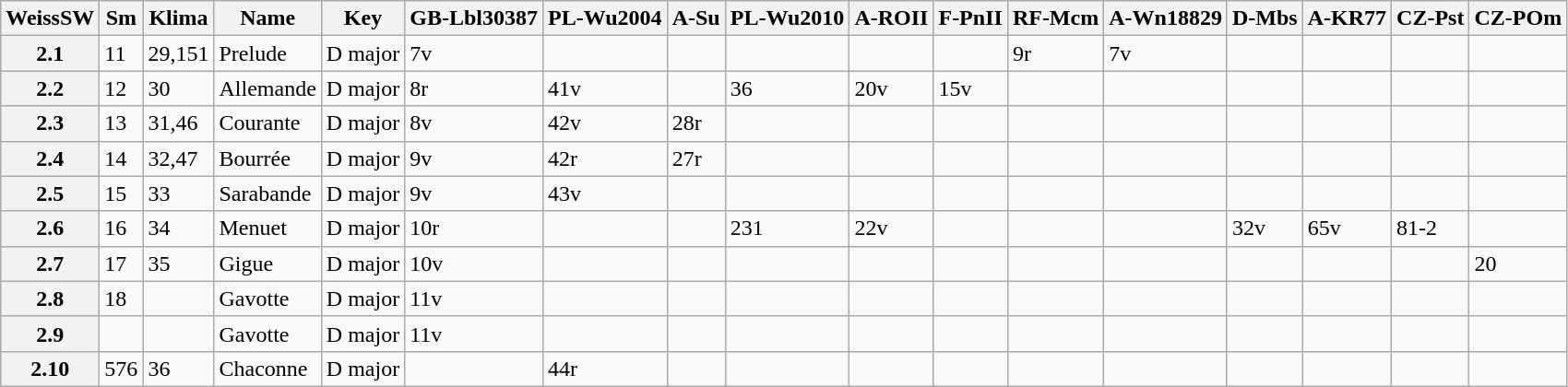<table border="1" class="wikitable sortable">
<tr>
<th data-sort-type="number">WeissSW</th>
<th>Sm</th>
<th>Klima</th>
<th class="unsortable">Name</th>
<th class="unsortable">Key</th>
<th>GB-Lbl30387</th>
<th>PL-Wu2004</th>
<th>A-Su</th>
<th>PL-Wu2010</th>
<th>A-ROII</th>
<th>F-PnII</th>
<th>RF-Mcm</th>
<th>A-Wn18829</th>
<th>D-Mbs</th>
<th>A-KR77</th>
<th>CZ-Pst</th>
<th>CZ-POm</th>
</tr>
<tr>
<th data-sort-value="1">2.1</th>
<td>11</td>
<td>29,151</td>
<td>Prelude</td>
<td>D major</td>
<td>7v</td>
<td></td>
<td></td>
<td></td>
<td></td>
<td></td>
<td>9r</td>
<td>7v</td>
<td></td>
<td></td>
<td></td>
<td></td>
</tr>
<tr>
<th data-sort-value="2">2.2</th>
<td>12</td>
<td>30</td>
<td>Allemande</td>
<td>D major</td>
<td>8r</td>
<td>41v</td>
<td></td>
<td>36</td>
<td>20v</td>
<td>15v</td>
<td></td>
<td></td>
<td></td>
<td></td>
<td></td>
<td></td>
</tr>
<tr>
<th data-sort-value="3">2.3</th>
<td>13</td>
<td>31,46</td>
<td>Courante</td>
<td>D major</td>
<td>8v</td>
<td>42v</td>
<td>28r</td>
<td></td>
<td></td>
<td></td>
<td></td>
<td></td>
<td></td>
<td></td>
<td></td>
<td></td>
</tr>
<tr>
<th data-sort-value="4">2.4</th>
<td>14</td>
<td>32,47</td>
<td>Bourrée</td>
<td>D major</td>
<td>9v</td>
<td>42r</td>
<td>27r</td>
<td></td>
<td></td>
<td></td>
<td></td>
<td></td>
<td></td>
<td></td>
<td></td>
<td></td>
</tr>
<tr>
<th data-sort-value="5">2.5</th>
<td>15</td>
<td>33</td>
<td>Sarabande</td>
<td>D major</td>
<td>9v</td>
<td>43v</td>
<td></td>
<td></td>
<td></td>
<td></td>
<td></td>
<td></td>
<td></td>
<td></td>
<td></td>
<td></td>
</tr>
<tr>
<th data-sort-value="6">2.6</th>
<td>16</td>
<td>34</td>
<td>Menuet</td>
<td>D major</td>
<td>10r</td>
<td></td>
<td></td>
<td>231</td>
<td>22v</td>
<td></td>
<td></td>
<td></td>
<td>32v</td>
<td>65v</td>
<td>81-2</td>
<td></td>
</tr>
<tr>
<th data-sort-value="7">2.7</th>
<td>17</td>
<td>35</td>
<td>Gigue</td>
<td>D major</td>
<td>10v</td>
<td></td>
<td></td>
<td></td>
<td></td>
<td></td>
<td></td>
<td></td>
<td></td>
<td></td>
<td></td>
<td>20</td>
</tr>
<tr>
<th data-sort-value="8">2.8</th>
<td>18</td>
<td></td>
<td>Gavotte</td>
<td>D major</td>
<td>11v</td>
<td></td>
<td></td>
<td></td>
<td></td>
<td></td>
<td></td>
<td></td>
<td></td>
<td></td>
<td></td>
<td></td>
</tr>
<tr>
<th data-sort-value="9">2.9</th>
<td></td>
<td></td>
<td>Gavotte</td>
<td>D major</td>
<td>11v</td>
<td></td>
<td></td>
<td></td>
<td></td>
<td></td>
<td></td>
<td></td>
<td></td>
<td></td>
<td></td>
<td></td>
</tr>
<tr>
<th data-sort-value="10">2.10</th>
<td>576</td>
<td>36</td>
<td>Chaconne</td>
<td>D major</td>
<td></td>
<td>44r</td>
<td></td>
<td></td>
<td></td>
<td></td>
<td></td>
<td></td>
<td></td>
<td></td>
<td></td>
<td></td>
</tr>
</table>
